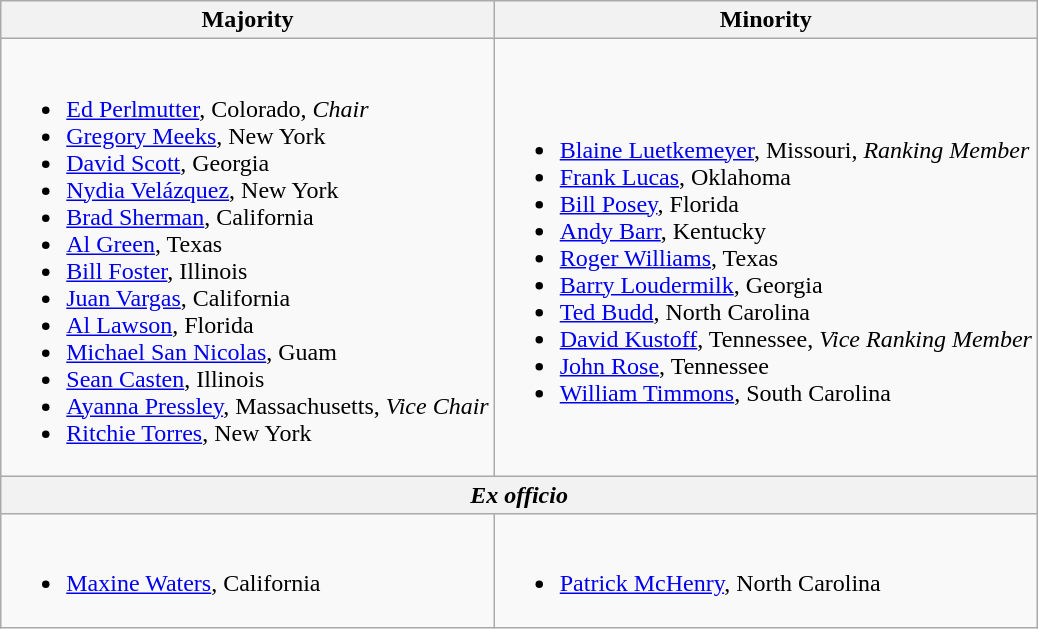<table class=wikitable>
<tr>
<th>Majority</th>
<th>Minority</th>
</tr>
<tr>
<td><br><ul><li><a href='#'>Ed Perlmutter</a>, Colorado, <em>Chair</em></li><li><a href='#'>Gregory Meeks</a>, New York</li><li><a href='#'>David Scott</a>, Georgia</li><li><a href='#'>Nydia Velázquez</a>, New York</li><li><a href='#'>Brad Sherman</a>, California</li><li><a href='#'>Al Green</a>, Texas</li><li><a href='#'>Bill Foster</a>, Illinois</li><li><a href='#'>Juan Vargas</a>, California</li><li><a href='#'>Al Lawson</a>, Florida</li><li><a href='#'>Michael San Nicolas</a>, Guam</li><li><a href='#'>Sean Casten</a>, Illinois</li><li><a href='#'>Ayanna Pressley</a>, Massachusetts, <em>Vice Chair</em></li><li><a href='#'>Ritchie Torres</a>, New York</li></ul></td>
<td><br><ul><li><a href='#'>Blaine Luetkemeyer</a>, Missouri, <em>Ranking Member</em></li><li><a href='#'>Frank Lucas</a>, Oklahoma</li><li><a href='#'>Bill Posey</a>, Florida</li><li><a href='#'>Andy Barr</a>, Kentucky</li><li><a href='#'>Roger Williams</a>, Texas</li><li><a href='#'>Barry Loudermilk</a>, Georgia</li><li><a href='#'>Ted Budd</a>, North Carolina</li><li><a href='#'>David Kustoff</a>, Tennessee, <em>Vice Ranking Member</em></li><li><a href='#'>John Rose</a>, Tennessee</li><li><a href='#'>William Timmons</a>, South Carolina</li></ul></td>
</tr>
<tr>
<th colspan=2><em>Ex officio</em></th>
</tr>
<tr>
<td><br><ul><li><a href='#'>Maxine Waters</a>, California</li></ul></td>
<td><br><ul><li><a href='#'>Patrick McHenry</a>, North Carolina</li></ul></td>
</tr>
</table>
